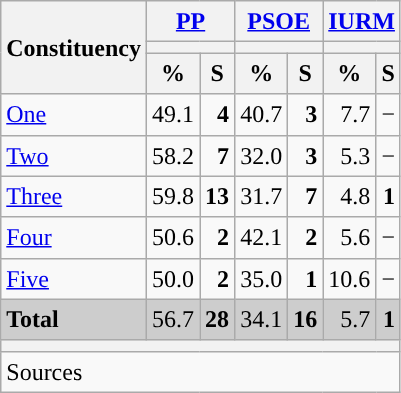<table class="wikitable sortable" style="text-align:right; line-height:20px;">
<tr>
<th rowspan="3">Constituency</th>
<th colspan="2" width="30px" class="unsortable"><a href='#'>PP</a></th>
<th colspan="2" width="30px" class="unsortable"><a href='#'>PSOE</a></th>
<th colspan="2" width="30px" class="unsortable"><a href='#'>IURM</a></th>
</tr>
<tr>
<th colspan="2" style="background:"></th>
<th colspan="2" style="background:"></th>
<th colspan="2" style="background:"></th>
</tr>
<tr>
<th data-sort-type="number">%</th>
<th data-sort-type="number">S</th>
<th data-sort-type="number">%</th>
<th data-sort-type="number">S</th>
<th data-sort-type="number">%</th>
<th data-sort-type="number">S</th>
</tr>
<tr>
<td align="left"><a href='#'>One</a></td>
<td style="background:">49.1</td>
<td><strong>4</strong></td>
<td>40.7</td>
<td><strong>3</strong></td>
<td>7.7</td>
<td>−</td>
</tr>
<tr>
<td align="left"><a href='#'>Two</a></td>
<td style="background:">58.2</td>
<td><strong>7</strong></td>
<td>32.0</td>
<td><strong>3</strong></td>
<td>5.3</td>
<td>−</td>
</tr>
<tr>
<td align="left"><a href='#'>Three</a></td>
<td style="background:">59.8</td>
<td><strong>13</strong></td>
<td>31.7</td>
<td><strong>7</strong></td>
<td>4.8</td>
<td><strong>1</strong></td>
</tr>
<tr>
<td align="left"><a href='#'>Four</a></td>
<td style="background:">50.6</td>
<td><strong>2</strong></td>
<td>42.1</td>
<td><strong>2</strong></td>
<td>5.6</td>
<td>−</td>
</tr>
<tr>
<td align="left"><a href='#'>Five</a></td>
<td style="background:">50.0</td>
<td><strong>2</strong></td>
<td>35.0</td>
<td><strong>1</strong></td>
<td>10.6</td>
<td>−</td>
</tr>
<tr style="background:#CDCDCD;">
<td align="left"><strong>Total</strong></td>
<td style="background:">56.7</td>
<td><strong>28</strong></td>
<td>34.1</td>
<td><strong>16</strong></td>
<td>5.7</td>
<td><strong>1</strong></td>
</tr>
<tr>
<th colspan="7" bgcolor="#E9E9E9"></th>
</tr>
<tr>
<th style="text-align:left; font-weight:normal; background:#F9F9F9" colspan="7">Sources</th>
</tr>
</table>
